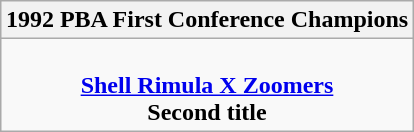<table class=wikitable style="text-align:center; margin:auto">
<tr>
<th>1992 PBA First Conference Champions</th>
</tr>
<tr>
<td><br> <strong><a href='#'>Shell Rimula X Zoomers</a></strong> <br> <strong>Second title</strong></td>
</tr>
</table>
